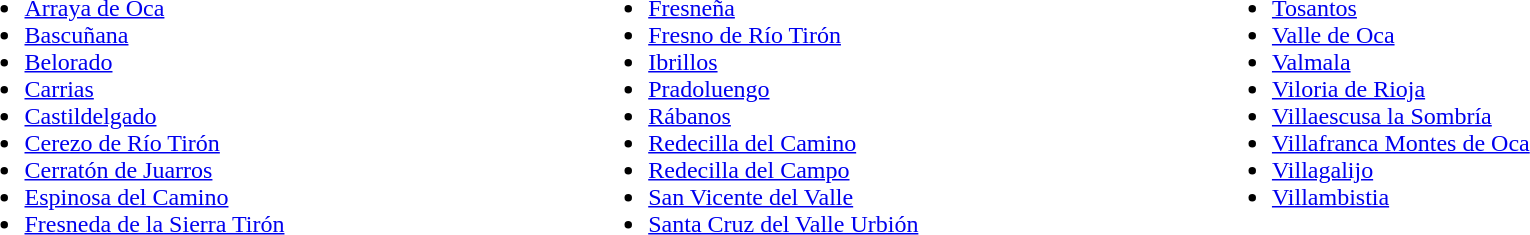<table width=100%>
<tr valign ="top">
<td width=33%><br><ul><li><a href='#'>Arraya de Oca</a></li><li><a href='#'>Bascuñana</a></li><li><a href='#'>Belorado</a></li><li><a href='#'>Carrias</a></li><li><a href='#'>Castildelgado</a></li><li><a href='#'>Cerezo de Río Tirón</a></li><li><a href='#'>Cerratón de Juarros</a></li><li><a href='#'>Espinosa del Camino</a></li><li><a href='#'>Fresneda de la Sierra Tirón</a></li></ul></td>
<td width=33%><br><ul><li><a href='#'>Fresneña</a></li><li><a href='#'>Fresno de Río Tirón</a></li><li><a href='#'>Ibrillos</a></li><li><a href='#'>Pradoluengo</a></li><li><a href='#'>Rábanos</a></li><li><a href='#'>Redecilla del Camino</a></li><li><a href='#'>Redecilla del Campo</a></li><li><a href='#'>San Vicente del Valle</a></li><li><a href='#'>Santa Cruz del Valle Urbión</a></li></ul></td>
<td width=33%><br><ul><li><a href='#'>Tosantos</a></li><li><a href='#'>Valle de Oca</a></li><li><a href='#'>Valmala</a></li><li><a href='#'>Viloria de Rioja</a></li><li><a href='#'>Villaescusa la Sombría</a></li><li><a href='#'>Villafranca Montes de Oca</a></li><li><a href='#'>Villagalijo</a></li><li><a href='#'>Villambistia</a></li></ul></td>
<td width=33%></td>
</tr>
</table>
